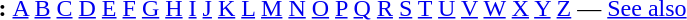<table id="toc" border="0">
<tr>
<th>:</th>
<td><a href='#'>A</a> <a href='#'>B</a> <a href='#'>C</a> <a href='#'>D</a> <a href='#'>E</a> <a href='#'>F</a> <a href='#'>G</a> <a href='#'>H</a> <a href='#'>I</a> <a href='#'>J</a> <a href='#'>K</a> <a href='#'>L</a> <a href='#'>M</a> <a href='#'>N</a> <a href='#'>O</a> <a href='#'>P</a> <a href='#'>Q</a> <a href='#'>R</a> <a href='#'>S</a> <a href='#'>T</a> <a href='#'>U</a> <a href='#'>V</a> <a href='#'>W</a> <a href='#'>X</a> <a href='#'>Y</a>  <a href='#'>Z</a> — <a href='#'>See also</a></td>
</tr>
</table>
